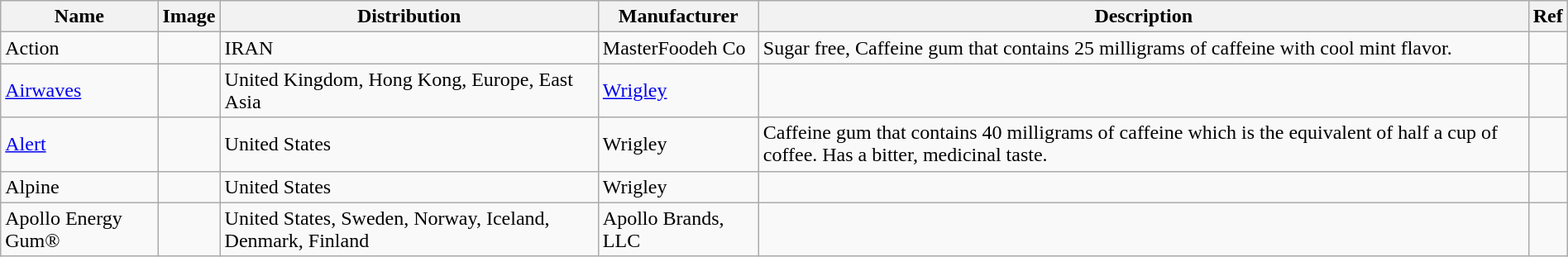<table class="wikitable sortable" style="width:100%">
<tr>
<th>Name</th>
<th class="unsortable">Image</th>
<th>Distribution</th>
<th>Manufacturer</th>
<th>Description</th>
<th>Ref</th>
</tr>
<tr>
<td>Action</td>
<td></td>
<td>IRAN</td>
<td>MasterFoodeh Co</td>
<td>Sugar free, Caffeine gum that contains 25 milligrams of caffeine with cool mint flavor.</td>
<td></td>
</tr>
<tr>
<td><a href='#'>Airwaves</a></td>
<td></td>
<td>United Kingdom, Hong Kong, Europe, East Asia</td>
<td><a href='#'>Wrigley</a></td>
<td></td>
<td></td>
</tr>
<tr>
<td><a href='#'>Alert</a></td>
<td></td>
<td>United States</td>
<td>Wrigley</td>
<td>Caffeine gum that contains 40 milligrams of caffeine which is the equivalent of half a cup of coffee.  Has a bitter, medicinal taste.</td>
</tr>
<tr>
<td>Alpine</td>
<td></td>
<td>United States</td>
<td>Wrigley</td>
<td></td>
<td></td>
</tr>
<tr>
<td>Apollo Energy Gum®</td>
<td></td>
<td>United States, Sweden, Norway, Iceland, Denmark, Finland</td>
<td>Apollo Brands, LLC</td>
<td></td>
<td></td>
</tr>
</table>
